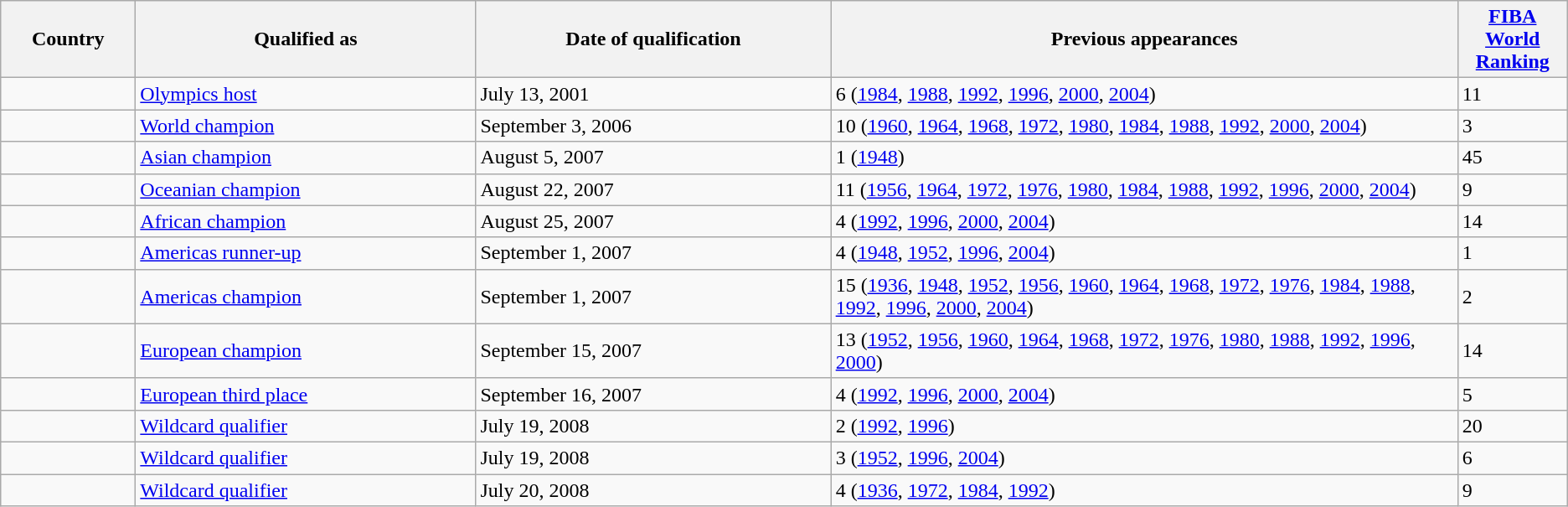<table class="wikitable sortable">
<tr>
<th width=100px>Country</th>
<th>Qualified as</th>
<th>Date of qualification</th>
<th width=40%>Previous appearances</th>
<th width=7%><a href='#'>FIBA World Ranking</a></th>
</tr>
<tr>
<td></td>
<td><a href='#'>Olympics host</a></td>
<td>July 13, 2001</td>
<td>6 (<a href='#'>1984</a>, <a href='#'>1988</a>, <a href='#'>1992</a>, <a href='#'>1996</a>, <a href='#'>2000</a>, <a href='#'>2004</a>)</td>
<td>11</td>
</tr>
<tr>
<td></td>
<td><a href='#'>World champion</a></td>
<td>September 3, 2006</td>
<td>10 (<a href='#'>1960</a>, <a href='#'>1964</a>, <a href='#'>1968</a>, <a href='#'>1972</a>, <a href='#'>1980</a>, <a href='#'>1984</a>, <a href='#'>1988</a>, <a href='#'>1992</a>, <a href='#'>2000</a>, <a href='#'>2004</a>)</td>
<td>3</td>
</tr>
<tr>
<td></td>
<td><a href='#'>Asian champion</a></td>
<td>August 5, 2007</td>
<td>1 (<a href='#'>1948</a>)</td>
<td>45</td>
</tr>
<tr>
<td></td>
<td><a href='#'>Oceanian champion</a></td>
<td>August 22, 2007</td>
<td>11 (<a href='#'>1956</a>, <a href='#'>1964</a>, <a href='#'>1972</a>, <a href='#'>1976</a>, <a href='#'>1980</a>, <a href='#'>1984</a>, <a href='#'>1988</a>, <a href='#'>1992</a>, <a href='#'>1996</a>, <a href='#'>2000</a>, <a href='#'>2004</a>)</td>
<td>9</td>
</tr>
<tr>
<td></td>
<td><a href='#'>African champion</a></td>
<td>August 25, 2007</td>
<td>4 (<a href='#'>1992</a>, <a href='#'>1996</a>, <a href='#'>2000</a>, <a href='#'>2004</a>)</td>
<td>14</td>
</tr>
<tr>
<td></td>
<td><a href='#'>Americas runner-up</a></td>
<td>September 1, 2007</td>
<td>4 (<a href='#'>1948</a>, <a href='#'>1952</a>, <a href='#'>1996</a>, <a href='#'>2004</a>)</td>
<td>1</td>
</tr>
<tr>
<td></td>
<td><a href='#'>Americas champion</a></td>
<td>September 1, 2007</td>
<td>15 (<a href='#'>1936</a>, <a href='#'>1948</a>, <a href='#'>1952</a>, <a href='#'>1956</a>, <a href='#'>1960</a>, <a href='#'>1964</a>, <a href='#'>1968</a>, <a href='#'>1972</a>, <a href='#'>1976</a>, <a href='#'>1984</a>, <a href='#'>1988</a>, <a href='#'>1992</a>, <a href='#'>1996</a>, <a href='#'>2000</a>, <a href='#'>2004</a>)</td>
<td>2</td>
</tr>
<tr>
<td></td>
<td><a href='#'>European champion</a></td>
<td>September 15, 2007</td>
<td>13 (<a href='#'>1952</a>, <a href='#'>1956</a>, <a href='#'>1960</a>, <a href='#'>1964</a>, <a href='#'>1968</a>, <a href='#'>1972</a>, <a href='#'>1976</a>, <a href='#'>1980</a>, <a href='#'>1988</a>, <a href='#'>1992</a>, <a href='#'>1996</a>, <a href='#'>2000</a>)</td>
<td>14</td>
</tr>
<tr>
<td></td>
<td><a href='#'>European third place</a></td>
<td>September 16, 2007</td>
<td>4 (<a href='#'>1992</a>, <a href='#'>1996</a>, <a href='#'>2000</a>, <a href='#'>2004</a>)</td>
<td>5</td>
</tr>
<tr>
<td></td>
<td><a href='#'>Wildcard qualifier</a></td>
<td>July 19, 2008</td>
<td>2 (<a href='#'>1992</a>, <a href='#'>1996</a>)</td>
<td>20</td>
</tr>
<tr>
<td></td>
<td><a href='#'>Wildcard qualifier</a></td>
<td>July 19, 2008</td>
<td>3 (<a href='#'>1952</a>, <a href='#'>1996</a>, <a href='#'>2004</a>)</td>
<td>6</td>
</tr>
<tr>
<td></td>
<td><a href='#'>Wildcard qualifier</a></td>
<td>July 20, 2008</td>
<td>4 (<a href='#'>1936</a>, <a href='#'>1972</a>, <a href='#'>1984</a>, <a href='#'>1992</a>)</td>
<td>9</td>
</tr>
</table>
